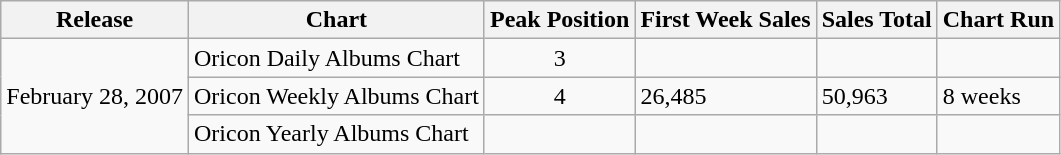<table class="wikitable">
<tr>
<th>Release</th>
<th>Chart</th>
<th>Peak Position</th>
<th>First Week Sales</th>
<th>Sales Total</th>
<th>Chart Run</th>
</tr>
<tr>
<td rowspan="3">February 28, 2007</td>
<td>Oricon Daily Albums Chart</td>
<td align="center">3</td>
<td></td>
<td></td>
<td></td>
</tr>
<tr>
<td>Oricon Weekly Albums Chart</td>
<td align="center">4</td>
<td>26,485</td>
<td>50,963</td>
<td>8 weeks</td>
</tr>
<tr>
<td>Oricon Yearly Albums Chart</td>
<td align="center"></td>
<td></td>
<td></td>
<td></td>
</tr>
</table>
